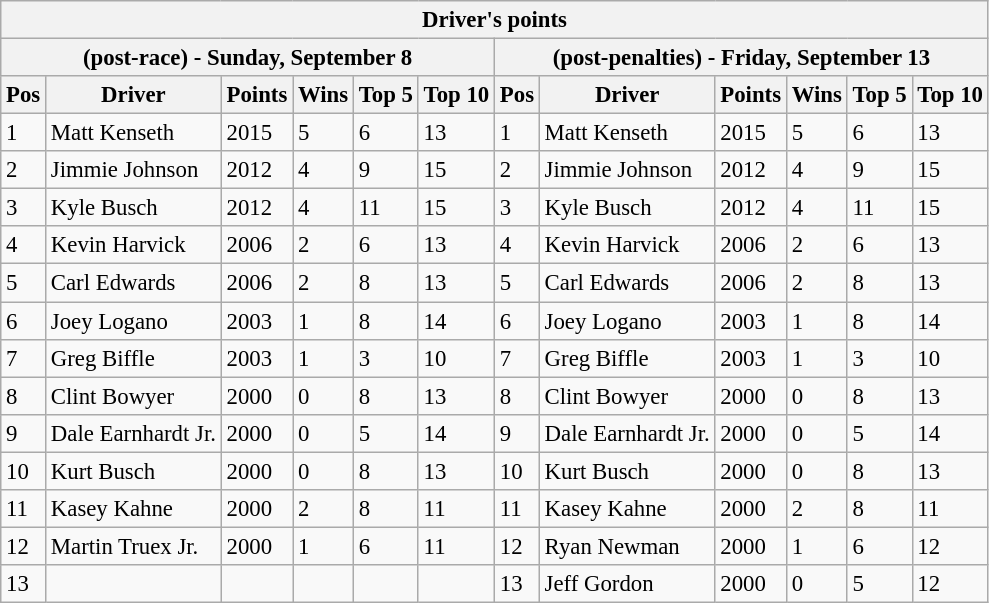<table class="wikitable" style="font-size:95%">
<tr>
<th colspan=12>Driver's points</th>
</tr>
<tr>
<th colspan=6>(post-race) - Sunday, September 8</th>
<th colspan=6>(post-penalties) - Friday, September 13</th>
</tr>
<tr>
<th>Pos</th>
<th>Driver</th>
<th>Points</th>
<th>Wins</th>
<th>Top 5</th>
<th>Top 10</th>
<th>Pos</th>
<th>Driver</th>
<th>Points</th>
<th>Wins</th>
<th>Top 5</th>
<th>Top 10</th>
</tr>
<tr>
<td>1</td>
<td>Matt Kenseth</td>
<td>2015</td>
<td>5</td>
<td>6</td>
<td>13</td>
<td>1</td>
<td>Matt Kenseth</td>
<td>2015</td>
<td>5</td>
<td>6</td>
<td>13</td>
</tr>
<tr>
<td>2</td>
<td>Jimmie Johnson</td>
<td>2012</td>
<td>4</td>
<td>9</td>
<td>15</td>
<td>2</td>
<td>Jimmie Johnson</td>
<td>2012</td>
<td>4</td>
<td>9</td>
<td>15</td>
</tr>
<tr>
<td>3</td>
<td>Kyle Busch</td>
<td>2012</td>
<td>4</td>
<td>11</td>
<td>15</td>
<td>3</td>
<td>Kyle Busch</td>
<td>2012</td>
<td>4</td>
<td>11</td>
<td>15</td>
</tr>
<tr>
<td>4</td>
<td>Kevin Harvick</td>
<td>2006</td>
<td>2</td>
<td>6</td>
<td>13</td>
<td>4</td>
<td>Kevin Harvick</td>
<td>2006</td>
<td>2</td>
<td>6</td>
<td>13</td>
</tr>
<tr>
<td>5</td>
<td>Carl Edwards</td>
<td>2006</td>
<td>2</td>
<td>8</td>
<td>13</td>
<td>5</td>
<td>Carl Edwards</td>
<td>2006</td>
<td>2</td>
<td>8</td>
<td>13</td>
</tr>
<tr>
<td>6</td>
<td>Joey Logano</td>
<td>2003</td>
<td>1</td>
<td>8</td>
<td>14</td>
<td>6</td>
<td>Joey Logano</td>
<td>2003</td>
<td>1</td>
<td>8</td>
<td>14</td>
</tr>
<tr>
<td>7</td>
<td>Greg Biffle</td>
<td>2003</td>
<td>1</td>
<td>3</td>
<td>10</td>
<td>7</td>
<td>Greg Biffle</td>
<td>2003</td>
<td>1</td>
<td>3</td>
<td>10</td>
</tr>
<tr>
<td>8</td>
<td>Clint Bowyer</td>
<td>2000</td>
<td>0</td>
<td>8</td>
<td>13</td>
<td>8</td>
<td>Clint Bowyer</td>
<td>2000</td>
<td>0</td>
<td>8</td>
<td>13</td>
</tr>
<tr>
<td>9</td>
<td>Dale Earnhardt Jr.</td>
<td>2000</td>
<td>0</td>
<td>5</td>
<td>14</td>
<td>9</td>
<td>Dale Earnhardt Jr.</td>
<td>2000</td>
<td>0</td>
<td>5</td>
<td>14</td>
</tr>
<tr>
<td>10</td>
<td>Kurt Busch</td>
<td>2000</td>
<td>0</td>
<td>8</td>
<td>13</td>
<td>10</td>
<td>Kurt Busch</td>
<td>2000</td>
<td>0</td>
<td>8</td>
<td>13</td>
</tr>
<tr>
<td>11</td>
<td>Kasey Kahne</td>
<td>2000</td>
<td>2</td>
<td>8</td>
<td>11</td>
<td>11</td>
<td>Kasey Kahne</td>
<td>2000</td>
<td>2</td>
<td>8</td>
<td>11</td>
</tr>
<tr>
<td>12</td>
<td>Martin Truex Jr.</td>
<td>2000</td>
<td>1</td>
<td>6</td>
<td>11</td>
<td>12</td>
<td>Ryan Newman</td>
<td>2000</td>
<td>1</td>
<td>6</td>
<td>12</td>
</tr>
<tr>
<td>13</td>
<td></td>
<td></td>
<td></td>
<td></td>
<td></td>
<td>13</td>
<td>Jeff Gordon</td>
<td>2000</td>
<td>0</td>
<td>5</td>
<td>12</td>
</tr>
</table>
